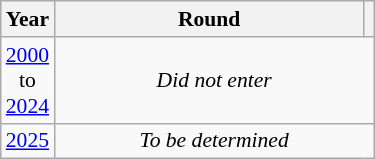<table class="wikitable" style="text-align: center; font-size:90%">
<tr>
<th>Year</th>
<th style="width:200px">Round</th>
<th></th>
</tr>
<tr>
<td><a href='#'>2000</a><br>to<br><a href='#'>2024</a></td>
<td colspan="2"><em>Did not enter</em></td>
</tr>
<tr>
<td><a href='#'>2025</a></td>
<td colspan="2"><em>To be determined</em></td>
</tr>
</table>
